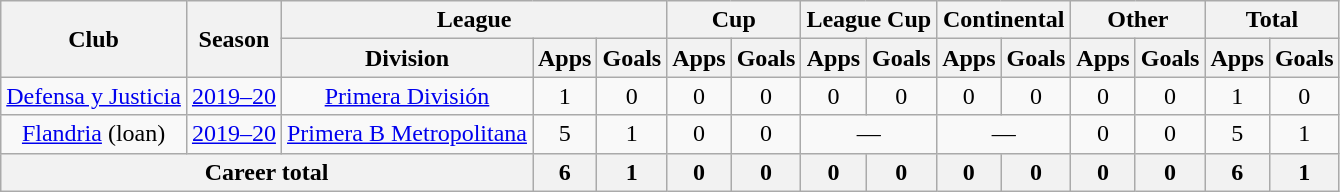<table class="wikitable" style="text-align:center">
<tr>
<th rowspan="2">Club</th>
<th rowspan="2">Season</th>
<th colspan="3">League</th>
<th colspan="2">Cup</th>
<th colspan="2">League Cup</th>
<th colspan="2">Continental</th>
<th colspan="2">Other</th>
<th colspan="2">Total</th>
</tr>
<tr>
<th>Division</th>
<th>Apps</th>
<th>Goals</th>
<th>Apps</th>
<th>Goals</th>
<th>Apps</th>
<th>Goals</th>
<th>Apps</th>
<th>Goals</th>
<th>Apps</th>
<th>Goals</th>
<th>Apps</th>
<th>Goals</th>
</tr>
<tr>
<td rowspan="1"><a href='#'>Defensa y Justicia</a></td>
<td><a href='#'>2019–20</a></td>
<td rowspan="1"><a href='#'>Primera División</a></td>
<td>1</td>
<td>0</td>
<td>0</td>
<td>0</td>
<td>0</td>
<td>0</td>
<td>0</td>
<td>0</td>
<td>0</td>
<td>0</td>
<td>1</td>
<td>0</td>
</tr>
<tr>
<td rowspan="1"><a href='#'>Flandria</a> (loan)</td>
<td><a href='#'>2019–20</a></td>
<td rowspan="1"><a href='#'>Primera B Metropolitana</a></td>
<td>5</td>
<td>1</td>
<td>0</td>
<td>0</td>
<td colspan="2">—</td>
<td colspan="2">—</td>
<td>0</td>
<td>0</td>
<td>5</td>
<td>1</td>
</tr>
<tr>
<th colspan="3">Career total</th>
<th>6</th>
<th>1</th>
<th>0</th>
<th>0</th>
<th>0</th>
<th>0</th>
<th>0</th>
<th>0</th>
<th>0</th>
<th>0</th>
<th>6</th>
<th>1</th>
</tr>
</table>
